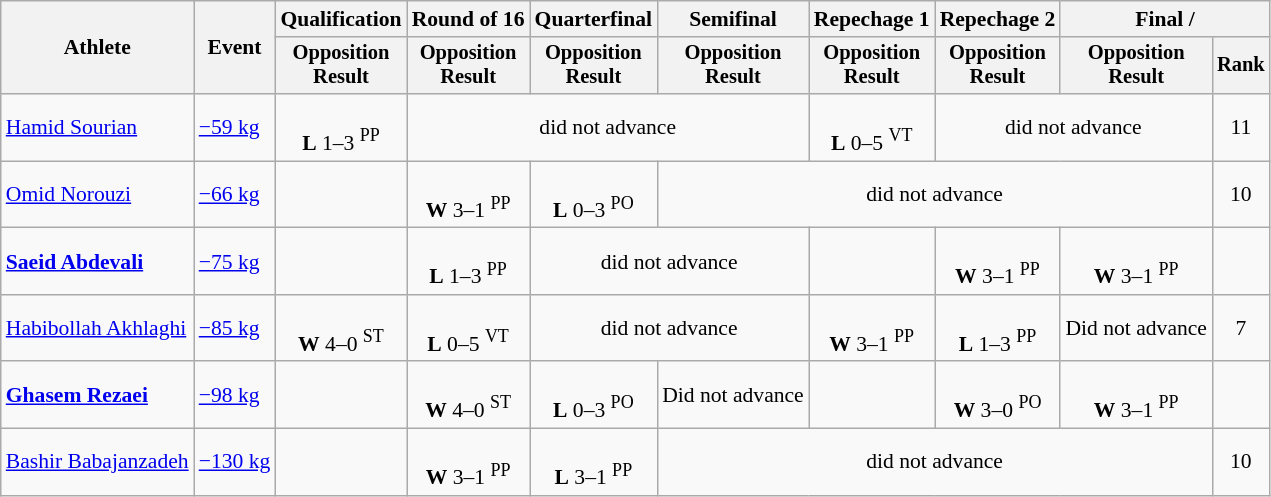<table class="wikitable" style="font-size:90%">
<tr>
<th rowspan=2>Athlete</th>
<th rowspan=2>Event</th>
<th>Qualification</th>
<th>Round of 16</th>
<th>Quarterfinal</th>
<th>Semifinal</th>
<th>Repechage 1</th>
<th>Repechage 2</th>
<th colspan=2>Final / </th>
</tr>
<tr style="font-size: 95%">
<th>Opposition<br>Result</th>
<th>Opposition<br>Result</th>
<th>Opposition<br>Result</th>
<th>Opposition<br>Result</th>
<th>Opposition<br>Result</th>
<th>Opposition<br>Result</th>
<th>Opposition<br>Result</th>
<th>Rank</th>
</tr>
<tr align=center>
<td align=left><a href='#'>Hamid Sourian</a></td>
<td align=left><a href='#'>−59 kg</a></td>
<td><br><strong>L</strong> 1–3 <sup>PP</sup></td>
<td colspan=3>did not advance</td>
<td><br><strong>L</strong> 0–5 <sup>VT</sup></td>
<td colspan=2>did not advance</td>
<td>11</td>
</tr>
<tr align=center>
<td align=left><a href='#'>Omid Norouzi</a></td>
<td align=left><a href='#'>−66 kg</a></td>
<td></td>
<td><br><strong>W</strong> 3–1 <sup>PP</sup></td>
<td><br><strong>L</strong> 0–3 <sup>PO</sup></td>
<td colspan=4>did not advance</td>
<td>10</td>
</tr>
<tr align=center>
<td align=left><strong><a href='#'>Saeid Abdevali</a></strong></td>
<td align=left><a href='#'>−75 kg</a></td>
<td></td>
<td><br><strong>L</strong> 1–3 <sup>PP</sup></td>
<td colspan=2>did not advance</td>
<td></td>
<td><br><strong>W</strong> 3–1 <sup>PP</sup></td>
<td><br><strong>W</strong> 3–1 <sup>PP</sup></td>
<td></td>
</tr>
<tr align=center>
<td align=left><a href='#'>Habibollah Akhlaghi</a></td>
<td align=left><a href='#'>−85 kg</a></td>
<td><br><strong>W</strong> 4–0 <sup>ST</sup></td>
<td><br><strong>L</strong> 0–5 <sup>VT</sup></td>
<td colspan=2>did not advance</td>
<td><br><strong>W</strong> 3–1 <sup>PP</sup></td>
<td><br><strong>L</strong> 1–3 <sup>PP</sup></td>
<td>Did not advance</td>
<td>7</td>
</tr>
<tr align=center>
<td align=left><strong><a href='#'>Ghasem Rezaei</a></strong></td>
<td align=left><a href='#'>−98 kg</a></td>
<td></td>
<td><br><strong>W</strong> 4–0 <sup>ST</sup></td>
<td><br><strong>L</strong> 0–3 <sup>PO</sup></td>
<td>Did not advance</td>
<td></td>
<td><br><strong>W</strong> 3–0 <sup>PO</sup></td>
<td><br><strong>W</strong> 3–1 <sup>PP</sup></td>
<td></td>
</tr>
<tr align=center>
<td align=left><a href='#'>Bashir Babajanzadeh</a></td>
<td align=left><a href='#'>−130 kg</a></td>
<td></td>
<td><br><strong>W</strong> 3–1 <sup>PP</sup></td>
<td><br><strong>L</strong> 3–1 <sup>PP</sup></td>
<td colspan=4>did not advance</td>
<td>10</td>
</tr>
</table>
